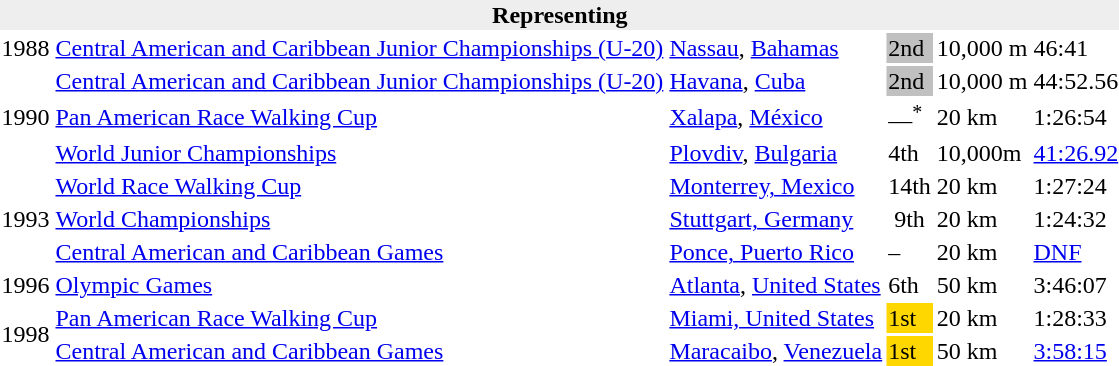<table>
<tr>
<th bgcolor="#eeeeee" colspan="6">Representing </th>
</tr>
<tr>
<td>1988</td>
<td><a href='#'>Central American and Caribbean Junior Championships (U-20)</a></td>
<td><a href='#'>Nassau</a>, <a href='#'>Bahamas</a></td>
<td bgcolor=silver>2nd</td>
<td>10,000 m</td>
<td>46:41</td>
</tr>
<tr>
<td rowspan=3>1990</td>
<td><a href='#'>Central American and Caribbean Junior Championships (U-20)</a></td>
<td><a href='#'>Havana</a>, <a href='#'>Cuba</a></td>
<td bgcolor=silver>2nd</td>
<td>10,000 m</td>
<td>44:52.56</td>
</tr>
<tr>
<td><a href='#'>Pan American Race Walking Cup</a></td>
<td><a href='#'>Xalapa</a>, <a href='#'>México</a></td>
<td>—<sup>*</sup></td>
<td>20 km</td>
<td>1:26:54</td>
</tr>
<tr>
<td><a href='#'>World Junior Championships</a></td>
<td><a href='#'>Plovdiv</a>, <a href='#'>Bulgaria</a></td>
<td>4th</td>
<td>10,000m</td>
<td><a href='#'>41:26.92</a></td>
</tr>
<tr>
<td rowspan=3>1993</td>
<td><a href='#'>World Race Walking Cup</a></td>
<td><a href='#'>Monterrey, Mexico</a></td>
<td>14th</td>
<td>20 km</td>
<td>1:27:24</td>
</tr>
<tr>
<td><a href='#'>World Championships</a></td>
<td><a href='#'>Stuttgart, Germany</a></td>
<td align="center">9th</td>
<td>20 km</td>
<td>1:24:32</td>
</tr>
<tr>
<td><a href='#'>Central American and Caribbean Games</a></td>
<td><a href='#'>Ponce, Puerto Rico</a></td>
<td>–</td>
<td>20 km</td>
<td><a href='#'>DNF</a></td>
</tr>
<tr>
<td>1996</td>
<td><a href='#'>Olympic Games</a></td>
<td><a href='#'>Atlanta</a>, <a href='#'>United States</a></td>
<td>6th</td>
<td>50 km</td>
<td>3:46:07</td>
</tr>
<tr>
<td rowspan=2>1998</td>
<td><a href='#'>Pan American Race Walking Cup</a></td>
<td><a href='#'>Miami, United States</a></td>
<td bgcolor="gold">1st</td>
<td>20 km</td>
<td>1:28:33</td>
</tr>
<tr>
<td><a href='#'>Central American and Caribbean Games</a></td>
<td><a href='#'>Maracaibo</a>, <a href='#'>Venezuela</a></td>
<td bgcolor="gold">1st</td>
<td>50 km</td>
<td><a href='#'>3:58:15</a></td>
</tr>
</table>
